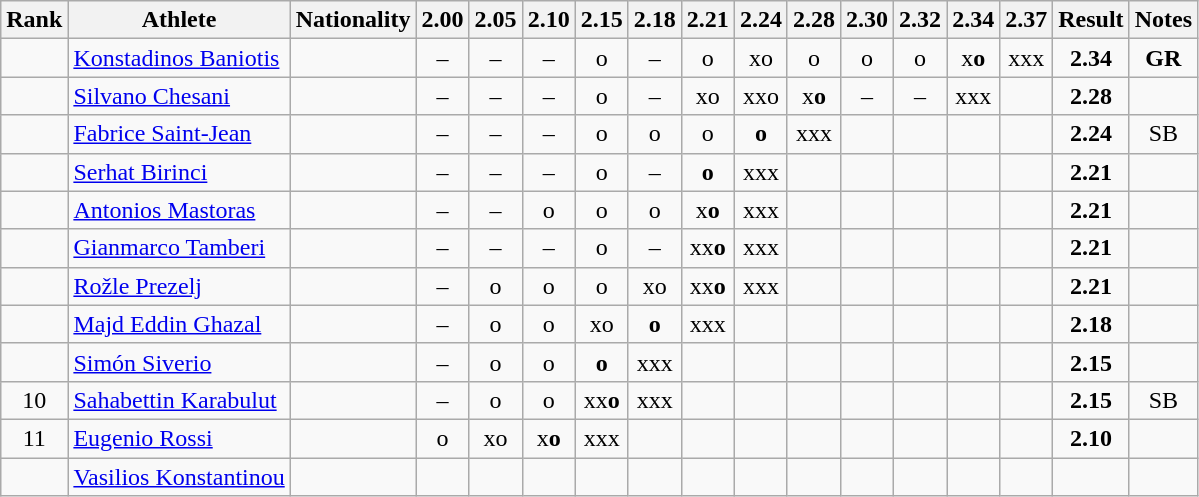<table class="wikitable sortable" style="text-align:center">
<tr>
<th>Rank</th>
<th>Athlete</th>
<th>Nationality</th>
<th>2.00</th>
<th>2.05</th>
<th>2.10</th>
<th>2.15</th>
<th>2.18</th>
<th>2.21</th>
<th>2.24</th>
<th>2.28</th>
<th>2.30</th>
<th>2.32</th>
<th>2.34</th>
<th>2.37</th>
<th>Result</th>
<th>Notes</th>
</tr>
<tr>
<td></td>
<td align="left"><a href='#'>Konstadinos Baniotis</a></td>
<td align="left"></td>
<td>–</td>
<td>–</td>
<td>–</td>
<td>o</td>
<td>–</td>
<td>o</td>
<td>xo</td>
<td>o</td>
<td>o</td>
<td>o</td>
<td>x<strong>o</strong></td>
<td>xxx</td>
<td><strong>2.34</strong></td>
<td><strong>GR</strong></td>
</tr>
<tr>
<td></td>
<td align="left"><a href='#'>Silvano Chesani</a></td>
<td align="left"></td>
<td>–</td>
<td>–</td>
<td>–</td>
<td>o</td>
<td>–</td>
<td>xo</td>
<td>xxo</td>
<td>x<strong>o</strong></td>
<td>–</td>
<td>–</td>
<td>xxx</td>
<td></td>
<td><strong>2.28</strong></td>
<td></td>
</tr>
<tr>
<td></td>
<td align="left"><a href='#'>Fabrice Saint-Jean</a></td>
<td align="left"></td>
<td>–</td>
<td>–</td>
<td>–</td>
<td>o</td>
<td>o</td>
<td>o</td>
<td><strong>o</strong></td>
<td>xxx</td>
<td></td>
<td></td>
<td></td>
<td></td>
<td><strong>2.24</strong></td>
<td>SB</td>
</tr>
<tr>
<td></td>
<td align="left"><a href='#'>Serhat Birinci</a></td>
<td align="left"></td>
<td>–</td>
<td>–</td>
<td>–</td>
<td>o</td>
<td>–</td>
<td><strong>o</strong></td>
<td>xxx</td>
<td></td>
<td></td>
<td></td>
<td></td>
<td></td>
<td><strong>2.21</strong></td>
<td></td>
</tr>
<tr>
<td></td>
<td align="left"><a href='#'>Antonios Mastoras</a></td>
<td align="left"></td>
<td>–</td>
<td>–</td>
<td>o</td>
<td>o</td>
<td>o</td>
<td>x<strong>o</strong></td>
<td>xxx</td>
<td></td>
<td></td>
<td></td>
<td></td>
<td></td>
<td><strong>2.21</strong></td>
<td></td>
</tr>
<tr>
<td></td>
<td align="left"><a href='#'>Gianmarco Tamberi</a></td>
<td align="left"></td>
<td>–</td>
<td>–</td>
<td>–</td>
<td>o</td>
<td>–</td>
<td>xx<strong>o</strong></td>
<td>xxx</td>
<td></td>
<td></td>
<td></td>
<td></td>
<td></td>
<td><strong>2.21</strong></td>
<td></td>
</tr>
<tr>
<td></td>
<td align="left"><a href='#'>Rožle Prezelj</a></td>
<td align="left"></td>
<td>–</td>
<td>o</td>
<td>o</td>
<td>o</td>
<td>xo</td>
<td>xx<strong>o</strong></td>
<td>xxx</td>
<td></td>
<td></td>
<td></td>
<td></td>
<td></td>
<td><strong>2.21</strong></td>
<td></td>
</tr>
<tr>
<td></td>
<td align="left"><a href='#'>Majd Eddin Ghazal</a></td>
<td align="left"></td>
<td>–</td>
<td>o</td>
<td>o</td>
<td>xo</td>
<td><strong>o</strong></td>
<td>xxx</td>
<td></td>
<td></td>
<td></td>
<td></td>
<td></td>
<td></td>
<td><strong>2.18</strong></td>
<td></td>
</tr>
<tr>
<td></td>
<td align="left"><a href='#'>Simón Siverio</a></td>
<td align="left"></td>
<td>–</td>
<td>o</td>
<td>o</td>
<td><strong>o</strong></td>
<td>xxx</td>
<td></td>
<td></td>
<td></td>
<td></td>
<td></td>
<td></td>
<td></td>
<td><strong>2.15</strong></td>
<td></td>
</tr>
<tr>
<td>10</td>
<td align="left"><a href='#'>Sahabettin Karabulut</a></td>
<td align="left"></td>
<td>–</td>
<td>o</td>
<td>o</td>
<td>xx<strong>o</strong></td>
<td>xxx</td>
<td></td>
<td></td>
<td></td>
<td></td>
<td></td>
<td></td>
<td></td>
<td><strong>2.15</strong></td>
<td>SB</td>
</tr>
<tr>
<td>11</td>
<td align="left"><a href='#'>Eugenio Rossi</a></td>
<td align="left"></td>
<td>o</td>
<td>xo</td>
<td>x<strong>o</strong></td>
<td>xxx</td>
<td></td>
<td></td>
<td></td>
<td></td>
<td></td>
<td></td>
<td></td>
<td></td>
<td><strong>2.10</strong></td>
<td></td>
</tr>
<tr>
<td></td>
<td align="left"><a href='#'>Vasilios Konstantinou</a></td>
<td align="left"></td>
<td></td>
<td></td>
<td></td>
<td></td>
<td></td>
<td></td>
<td></td>
<td></td>
<td></td>
<td></td>
<td></td>
<td></td>
<td><strong></strong></td>
<td></td>
</tr>
</table>
